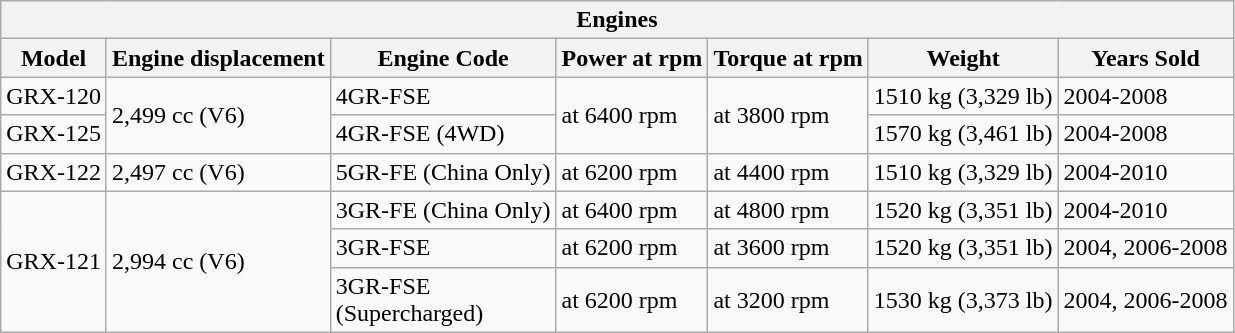<table class="wikitable">
<tr>
<th colspan="7">Engines</th>
</tr>
<tr>
<th>Model</th>
<th>Engine displacement</th>
<th>Engine Code</th>
<th>Power at rpm</th>
<th>Torque at rpm</th>
<th>Weight</th>
<th>Years Sold</th>
</tr>
<tr>
<td>GRX-120</td>
<td rowspan="2">2,499 cc (V6)</td>
<td>4GR-FSE</td>
<td rowspan="2"> at 6400 rpm</td>
<td rowspan="2"> at 3800 rpm</td>
<td>1510 kg (3,329 lb)</td>
<td>2004-2008</td>
</tr>
<tr>
<td>GRX-125</td>
<td>4GR-FSE (4WD)</td>
<td>1570 kg (3,461 lb)</td>
<td>2004-2008</td>
</tr>
<tr>
<td>GRX-122</td>
<td>2,497 cc (V6)</td>
<td>5GR-FE (China Only)</td>
<td> at 6200 rpm</td>
<td> at 4400 rpm</td>
<td>1510 kg (3,329 lb)</td>
<td>2004-2010</td>
</tr>
<tr>
<td rowspan="3">GRX-121</td>
<td rowspan="3">2,994 cc (V6)</td>
<td>3GR-FE (China Only)</td>
<td> at 6400 rpm</td>
<td> at 4800 rpm</td>
<td>1520 kg (3,351 lb)</td>
<td>2004-2010</td>
</tr>
<tr>
<td>3GR-FSE</td>
<td> at 6200 rpm</td>
<td> at 3600 rpm</td>
<td>1520 kg (3,351 lb)</td>
<td>2004, 2006-2008</td>
</tr>
<tr>
<td>3GR-FSE<br>(Supercharged)</td>
<td> at 6200 rpm</td>
<td> at 3200 rpm</td>
<td>1530 kg (3,373 lb)</td>
<td>2004, 2006-2008</td>
</tr>
</table>
